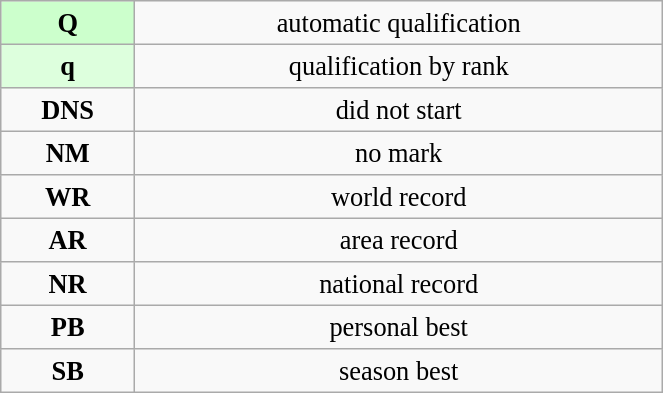<table class="wikitable" style=" text-align:center; font-size:110%;" width="35%">
<tr>
<td bgcolor="ccffcc"><strong>Q</strong></td>
<td>automatic qualification</td>
</tr>
<tr>
<td bgcolor="ddffdd"><strong>q</strong></td>
<td>qualification by rank</td>
</tr>
<tr>
<td><strong>DNS</strong></td>
<td>did not start</td>
</tr>
<tr>
<td><strong>NM</strong></td>
<td>no mark</td>
</tr>
<tr>
<td><strong>WR</strong></td>
<td>world record</td>
</tr>
<tr>
<td><strong>AR</strong></td>
<td>area record</td>
</tr>
<tr>
<td><strong>NR</strong></td>
<td>national record</td>
</tr>
<tr>
<td><strong>PB</strong></td>
<td>personal best</td>
</tr>
<tr>
<td><strong>SB</strong></td>
<td>season best</td>
</tr>
</table>
